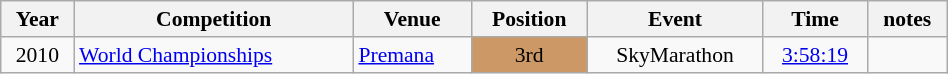<table class="wikitable nowrap" width=50% style="font-size:90%; text-align:center;">
<tr>
<th>Year</th>
<th>Competition</th>
<th>Venue</th>
<th>Position</th>
<th>Event</th>
<th>Time</th>
<th>notes</th>
</tr>
<tr>
<td rowspan=1>2010</td>
<td align=left rowspan=1><a href='#'>World Championships</a></td>
<td align=left rowspan=1> <a href='#'>Premana</a></td>
<td bgcolor=cc9966>3rd</td>
<td>SkyMarathon</td>
<td><a href='#'>3:58:19</a></td>
<td></td>
</tr>
</table>
